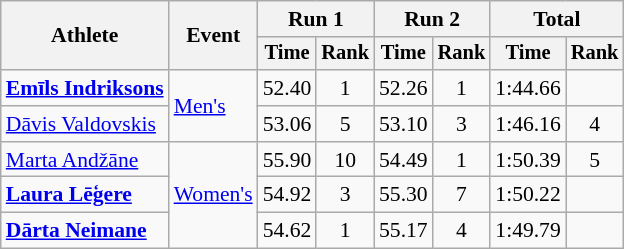<table class="wikitable" style="font-size:90%">
<tr>
<th rowspan="2">Athlete</th>
<th rowspan="2">Event</th>
<th colspan="2">Run 1</th>
<th colspan="2">Run 2</th>
<th colspan="2">Total</th>
</tr>
<tr style="font-size:95%">
<th>Time</th>
<th>Rank</th>
<th>Time</th>
<th>Rank</th>
<th>Time</th>
<th>Rank</th>
</tr>
<tr align=center>
<td align=left><strong><a href='#'>Emīls Indriksons</a></strong></td>
<td align=left rowspan=2><a href='#'>Men's</a></td>
<td>52.40</td>
<td>1</td>
<td>52.26</td>
<td>1</td>
<td>1:44.66</td>
<td></td>
</tr>
<tr align=center>
<td align=left><a href='#'>Dāvis Valdovskis</a></td>
<td>53.06</td>
<td>5</td>
<td>53.10</td>
<td>3</td>
<td>1:46.16</td>
<td>4</td>
</tr>
<tr align=center>
<td align=left><a href='#'>Marta Andžāne</a></td>
<td align=left rowspan=3><a href='#'>Women's</a></td>
<td>55.90</td>
<td>10</td>
<td>54.49</td>
<td>1</td>
<td>1:50.39</td>
<td>5</td>
</tr>
<tr align=center>
<td align=left><strong><a href='#'>Laura Lēģere</a></strong></td>
<td>54.92</td>
<td>3</td>
<td>55.30</td>
<td>7</td>
<td>1:50.22</td>
<td></td>
</tr>
<tr align=center>
<td align=left><strong><a href='#'>Dārta Neimane</a></strong></td>
<td>54.62</td>
<td>1</td>
<td>55.17</td>
<td>4</td>
<td>1:49.79</td>
<td></td>
</tr>
</table>
